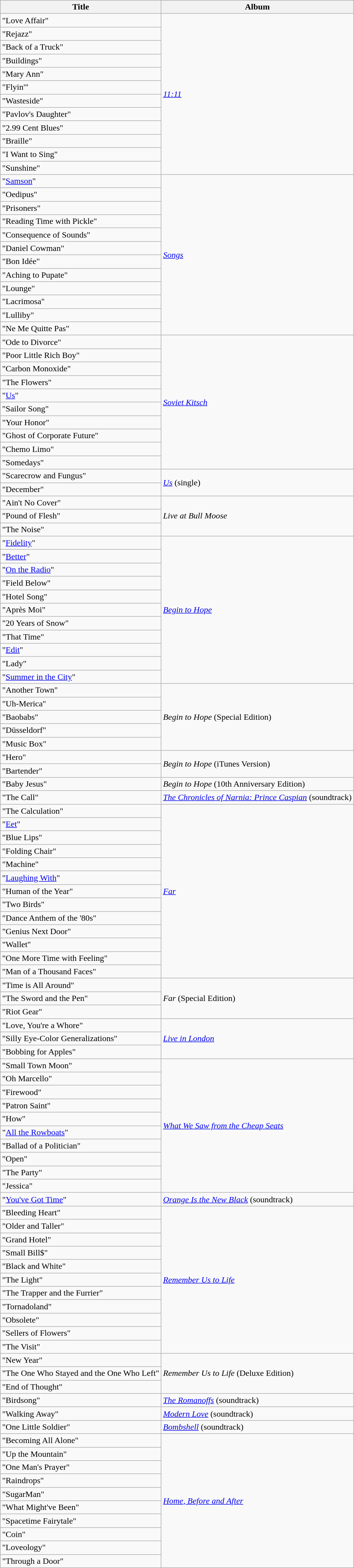<table class="wikitable">
<tr>
<th>Title</th>
<th>Album</th>
</tr>
<tr>
<td>"Love Affair"</td>
<td rowspan=12><em><a href='#'>11:11</a></em></td>
</tr>
<tr>
<td>"Rejazz"</td>
</tr>
<tr>
<td>"Back of a Truck"</td>
</tr>
<tr>
<td>"Buildings"</td>
</tr>
<tr>
<td>"Mary Ann"</td>
</tr>
<tr>
<td>"Flyin'"</td>
</tr>
<tr>
<td>"Wasteside"</td>
</tr>
<tr>
<td>"Pavlov's Daughter"</td>
</tr>
<tr>
<td>"2.99 Cent Blues"</td>
</tr>
<tr>
<td>"Braille"</td>
</tr>
<tr>
<td>"I Want to Sing"</td>
</tr>
<tr>
<td>"Sunshine"</td>
</tr>
<tr>
<td>"<a href='#'>Samson</a>"</td>
<td rowspan=12><em><a href='#'>Songs</a></em></td>
</tr>
<tr>
<td>"Oedipus"</td>
</tr>
<tr>
<td>"Prisoners"</td>
</tr>
<tr>
<td>"Reading Time with Pickle"</td>
</tr>
<tr>
<td>"Consequence of Sounds"</td>
</tr>
<tr>
<td>"Daniel Cowman"</td>
</tr>
<tr>
<td>"Bon Idée"</td>
</tr>
<tr>
<td>"Aching to Pupate"</td>
</tr>
<tr>
<td>"Lounge"</td>
</tr>
<tr>
<td>"Lacrimosa"</td>
</tr>
<tr>
<td>"Lulliby"</td>
</tr>
<tr>
<td>"Ne Me Quitte Pas"</td>
</tr>
<tr>
<td>"Ode to Divorce"</td>
<td rowspan=10><em><a href='#'>Soviet Kitsch</a></em></td>
</tr>
<tr>
<td>"Poor Little Rich Boy"</td>
</tr>
<tr>
<td>"Carbon Monoxide"</td>
</tr>
<tr>
<td>"The Flowers"</td>
</tr>
<tr>
<td>"<a href='#'>Us</a>"</td>
</tr>
<tr>
<td>"Sailor Song"</td>
</tr>
<tr>
<td>"Your Honor"</td>
</tr>
<tr>
<td>"Ghost of Corporate Future"</td>
</tr>
<tr>
<td>"Chemo Limo"</td>
</tr>
<tr>
<td>"Somedays"</td>
</tr>
<tr>
<td>"Scarecrow and Fungus"</td>
<td rowspan="2"><a href='#'><em>Us</em></a> (single)</td>
</tr>
<tr>
<td>"December"</td>
</tr>
<tr>
<td>"Ain't No Cover"</td>
<td rowspan=3><em>Live at Bull Moose</em></td>
</tr>
<tr>
<td>"Pound of Flesh"</td>
</tr>
<tr>
<td>"The Noise"</td>
</tr>
<tr>
<td>"<a href='#'>Fidelity</a>"</td>
<td rowspan=11><em><a href='#'>Begin to Hope</a></em></td>
</tr>
<tr>
<td>"<a href='#'>Better</a>"</td>
</tr>
<tr>
<td>"<a href='#'>On the Radio</a>"</td>
</tr>
<tr>
<td>"Field Below"</td>
</tr>
<tr>
<td>"Hotel Song"</td>
</tr>
<tr>
<td>"Après Moi"</td>
</tr>
<tr>
<td>"20 Years of Snow"</td>
</tr>
<tr>
<td>"That Time"</td>
</tr>
<tr>
<td>"<a href='#'>Edit</a>"</td>
</tr>
<tr>
<td>"Lady"</td>
</tr>
<tr>
<td>"<a href='#'>Summer in the City</a>"</td>
</tr>
<tr>
<td>"Another Town"</td>
<td rowspan=5><em>Begin to Hope</em> (Special Edition)</td>
</tr>
<tr>
<td>"Uh-Merica"</td>
</tr>
<tr>
<td>"Baobabs"</td>
</tr>
<tr>
<td>"Düsseldorf"</td>
</tr>
<tr>
<td>"Music Box"</td>
</tr>
<tr>
<td>"Hero"</td>
<td rowspan=2><em>Begin to Hope</em> (iTunes Version)</td>
</tr>
<tr>
<td>"Bartender"</td>
</tr>
<tr>
<td>"Baby Jesus"</td>
<td><em>Begin to Hope</em> (10th Anniversary Edition)</td>
</tr>
<tr>
<td>"The Call"</td>
<td><em><a href='#'>The Chronicles of Narnia: Prince Caspian</a> </em>(soundtrack)</td>
</tr>
<tr>
<td>"The Calculation"</td>
<td rowspan=13><em><a href='#'>Far</a></em></td>
</tr>
<tr>
<td>"<a href='#'>Eet</a>"</td>
</tr>
<tr>
<td>"Blue Lips"</td>
</tr>
<tr>
<td>"Folding Chair"</td>
</tr>
<tr>
<td>"Machine"</td>
</tr>
<tr>
<td>"<a href='#'>Laughing With</a>"</td>
</tr>
<tr>
<td>"Human of the Year"</td>
</tr>
<tr>
<td>"Two Birds"</td>
</tr>
<tr>
<td>"Dance Anthem of the '80s"</td>
</tr>
<tr>
<td>"Genius Next Door"</td>
</tr>
<tr>
<td>"Wallet"</td>
</tr>
<tr>
<td>"One More Time with Feeling"</td>
</tr>
<tr>
<td>"Man of a Thousand Faces"</td>
</tr>
<tr>
<td>"Time is All Around"</td>
<td rowspan=3><em>Far</em> (Special Edition)</td>
</tr>
<tr>
<td>"The Sword and the Pen"</td>
</tr>
<tr>
<td>"Riot Gear"</td>
</tr>
<tr>
<td>"Love, You're a Whore"</td>
<td rowspan=3><em><a href='#'>Live in London</a></em></td>
</tr>
<tr>
<td>"Silly Eye-Color Generalizations"</td>
</tr>
<tr>
<td>"Bobbing for Apples"</td>
</tr>
<tr>
<td>"Small Town Moon"</td>
<td rowspan=10><em><a href='#'>What We Saw from the Cheap Seats</a></em></td>
</tr>
<tr>
<td>"Oh Marcello"</td>
</tr>
<tr>
<td>"Firewood"</td>
</tr>
<tr>
<td>"Patron Saint"</td>
</tr>
<tr>
<td>"How"</td>
</tr>
<tr>
<td>"<a href='#'>All the Rowboats</a>"</td>
</tr>
<tr>
<td>"Ballad of a Politician"</td>
</tr>
<tr>
<td>"Open"</td>
</tr>
<tr>
<td>"The Party"</td>
</tr>
<tr>
<td>"Jessica"</td>
</tr>
<tr>
<td>"<a href='#'>You've Got Time</a>"</td>
<td rowspan=1><em><a href='#'>Orange Is the New Black</a></em> (soundtrack)</td>
</tr>
<tr>
<td>"Bleeding Heart"</td>
<td rowspan=11><em><a href='#'>Remember Us to Life</a></em></td>
</tr>
<tr>
<td>"Older and Taller"</td>
</tr>
<tr>
<td>"Grand Hotel"</td>
</tr>
<tr>
<td>"Small Bill$"</td>
</tr>
<tr>
<td>"Black and White"</td>
</tr>
<tr>
<td>"The Light"</td>
</tr>
<tr>
<td>"The Trapper and the Furrier"</td>
</tr>
<tr>
<td>"Tornadoland"</td>
</tr>
<tr>
<td>"Obsolete"</td>
</tr>
<tr>
<td>"Sellers of Flowers"</td>
</tr>
<tr>
<td>"The Visit"</td>
</tr>
<tr>
<td>"New Year"</td>
<td rowspan=3><em>Remember Us to Life</em> (Deluxe Edition)</td>
</tr>
<tr>
<td>"The One Who Stayed and the One Who Left"</td>
</tr>
<tr>
<td>"End of Thought"</td>
</tr>
<tr>
<td>"Birdsong"</td>
<td rowspan=1><em><a href='#'>The Romanoffs</a></em> (soundtrack)</td>
</tr>
<tr>
<td>"Walking Away"</td>
<td rowspan=1><em><a href='#'>Modern Love</a></em> (soundtrack)</td>
</tr>
<tr>
<td>"One Little Soldier"</td>
<td rowspan=1><em><a href='#'>Bombshell</a></em> (soundtrack)</td>
</tr>
<tr>
<td>"Becoming All Alone"</td>
<td rowspan=10><em><a href='#'>Home, Before and After</a></em></td>
</tr>
<tr>
<td>"Up the Mountain"</td>
</tr>
<tr>
<td>"One Man's Prayer"</td>
</tr>
<tr>
<td>"Raindrops"</td>
</tr>
<tr>
<td>"SugarMan"</td>
</tr>
<tr>
<td>"What Might've Been"</td>
</tr>
<tr>
<td>"Spacetime Fairytale"</td>
</tr>
<tr>
<td>"Coin"</td>
</tr>
<tr>
<td>"Loveology"</td>
</tr>
<tr>
<td>"Through a Door"</td>
</tr>
</table>
